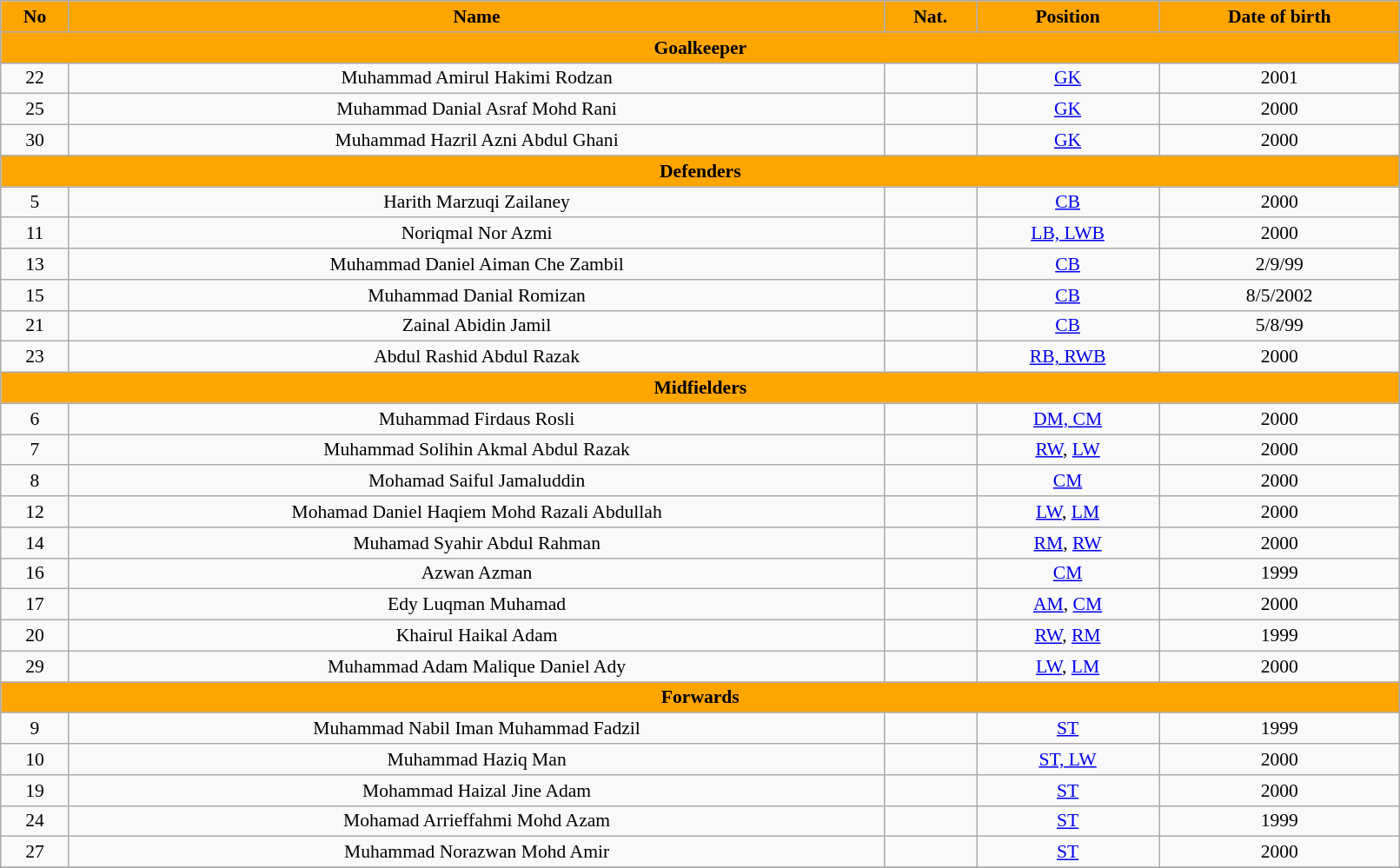<table class="wikitable"  style="text-align:center; font-size:90%; width:85%;">
<tr>
<th style="background:orange; color:black; text-align:center;">No</th>
<th style="background:orange; color:black; text-align:center;">Name</th>
<th style="background:orange; color:black; text-align:center;">Nat.</th>
<th style="background:orange; color:black; text-align:center;">Position</th>
<th style="background:orange; color:black; text-align:center;">Date of birth</th>
</tr>
<tr>
<th colspan="11"  style="background:orange; color:black; text-align:center;">Goalkeeper</th>
</tr>
<tr>
<td>22</td>
<td>Muhammad Amirul Hakimi Rodzan</td>
<td></td>
<td><a href='#'>GK</a></td>
<td>2001</td>
</tr>
<tr>
<td>25</td>
<td>Muhammad Danial Asraf Mohd Rani</td>
<td></td>
<td><a href='#'>GK</a></td>
<td>2000</td>
</tr>
<tr>
<td>30</td>
<td>Muhammad Hazril Azni Abdul Ghani</td>
<td></td>
<td><a href='#'>GK</a></td>
<td>2000</td>
</tr>
<tr>
<th colspan="11"  style="background:orange; color:black; text-align:center;">Defenders</th>
</tr>
<tr>
<td>5</td>
<td>Harith Marzuqi Zailaney</td>
<td></td>
<td><a href='#'>CB</a></td>
<td>2000</td>
</tr>
<tr>
<td>11</td>
<td>Noriqmal Nor Azmi</td>
<td></td>
<td><a href='#'>LB, LWB</a></td>
<td>2000</td>
</tr>
<tr>
<td>13</td>
<td>Muhammad Daniel Aiman Che Zambil</td>
<td></td>
<td><a href='#'>CB</a></td>
<td>2/9/99</td>
</tr>
<tr>
<td>15</td>
<td>Muhammad Danial Romizan</td>
<td></td>
<td><a href='#'>CB</a></td>
<td>8/5/2002</td>
</tr>
<tr>
<td>21</td>
<td>Zainal Abidin Jamil</td>
<td></td>
<td><a href='#'>CB</a></td>
<td>5/8/99</td>
</tr>
<tr>
<td>23</td>
<td>Abdul Rashid Abdul Razak</td>
<td></td>
<td><a href='#'>RB, RWB</a></td>
<td>2000</td>
</tr>
<tr>
<th colspan="11"  style="background:orange; color:black; text-align:center;">Midfielders</th>
</tr>
<tr>
<td>6</td>
<td>Muhammad Firdaus Rosli</td>
<td></td>
<td><a href='#'>DM, CM</a></td>
<td>2000</td>
</tr>
<tr>
<td>7</td>
<td>Muhammad Solihin Akmal Abdul Razak</td>
<td></td>
<td><a href='#'>RW</a>, <a href='#'>LW</a></td>
<td>2000</td>
</tr>
<tr>
<td>8</td>
<td>Mohamad Saiful Jamaluddin</td>
<td></td>
<td><a href='#'>CM</a></td>
<td>2000</td>
</tr>
<tr>
<td>12</td>
<td>Mohamad Daniel Haqiem Mohd Razali Abdullah</td>
<td></td>
<td><a href='#'>LW</a>, <a href='#'>LM</a></td>
<td>2000</td>
</tr>
<tr>
<td>14</td>
<td>Muhamad Syahir Abdul Rahman</td>
<td></td>
<td><a href='#'>RM</a>, <a href='#'>RW</a></td>
<td>2000</td>
</tr>
<tr>
<td>16</td>
<td>Azwan Azman</td>
<td></td>
<td><a href='#'>CM</a></td>
<td>1999</td>
</tr>
<tr>
<td>17</td>
<td>Edy Luqman Muhamad</td>
<td></td>
<td><a href='#'>AM</a>, <a href='#'>CM</a></td>
<td>2000</td>
</tr>
<tr>
<td>20</td>
<td>Khairul Haikal Adam</td>
<td></td>
<td><a href='#'>RW</a>, <a href='#'>RM</a></td>
<td>1999</td>
</tr>
<tr>
<td>29</td>
<td>Muhammad Adam Malique Daniel Ady</td>
<td></td>
<td><a href='#'>LW</a>, <a href='#'>LM</a></td>
<td>2000</td>
</tr>
<tr>
<th colspan="11"  style="background:orange; color:black; text-align:center;">Forwards</th>
</tr>
<tr>
<td>9</td>
<td>Muhammad Nabil Iman Muhammad Fadzil</td>
<td></td>
<td><a href='#'>ST</a></td>
<td>1999</td>
</tr>
<tr>
<td>10</td>
<td>Muhammad Haziq Man</td>
<td></td>
<td><a href='#'>ST, LW</a></td>
<td>2000</td>
</tr>
<tr>
<td>19</td>
<td>Mohammad Haizal Jine Adam</td>
<td></td>
<td><a href='#'>ST</a></td>
<td>2000</td>
</tr>
<tr>
<td>24</td>
<td>Mohamad Arrieffahmi Mohd Azam</td>
<td></td>
<td><a href='#'>ST</a></td>
<td>1999</td>
</tr>
<tr>
<td>27</td>
<td>Muhammad Norazwan Mohd Amir</td>
<td></td>
<td><a href='#'>ST</a></td>
<td>2000</td>
</tr>
<tr>
</tr>
</table>
